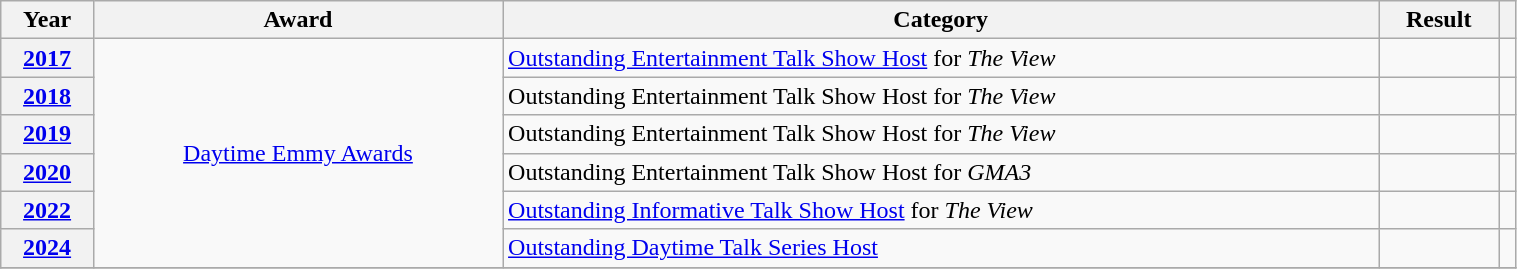<table class="wikitable plainrowheaders" style="width:80%;">
<tr>
<th>Year</th>
<th style="width:27%;" scope="col">Award</th>
<th>Category</th>
<th>Result</th>
<th></th>
</tr>
<tr>
<th scope="row"><a href='#'>2017</a></th>
<td style="text-align:center;" rowspan="6"><a href='#'>Daytime Emmy Awards</a></td>
<td><a href='#'>Outstanding Entertainment Talk Show Host</a> for <em>The View</em><br></td>
<td></td>
<td style="text-align:center;"></td>
</tr>
<tr>
<th scope="row"><a href='#'>2018</a></th>
<td>Outstanding Entertainment Talk Show Host for <em>The View</em><br></td>
<td></td>
<td style="text-align:center;"></td>
</tr>
<tr>
<th scope="row"><a href='#'>2019</a></th>
<td>Outstanding Entertainment Talk Show Host for <em>The View</em><br></td>
<td></td>
<td style="text-align:center;"></td>
</tr>
<tr>
<th scope="row"><a href='#'>2020</a></th>
<td>Outstanding Entertainment Talk Show Host for <em>GMA3</em><br></td>
<td></td>
<td style="text-align:center;"></td>
</tr>
<tr>
<th scope="row"><a href='#'>2022</a></th>
<td><a href='#'>Outstanding Informative Talk Show Host</a> for <em>The View</em><br></td>
<td></td>
<td style="text-align:center;"></td>
</tr>
<tr>
<th scope="row"><a href='#'>2024</a></th>
<td><a href='#'>Outstanding Daytime Talk Series Host</a><br></td>
<td></td>
<td style="text-align:center;"></td>
</tr>
<tr>
</tr>
</table>
